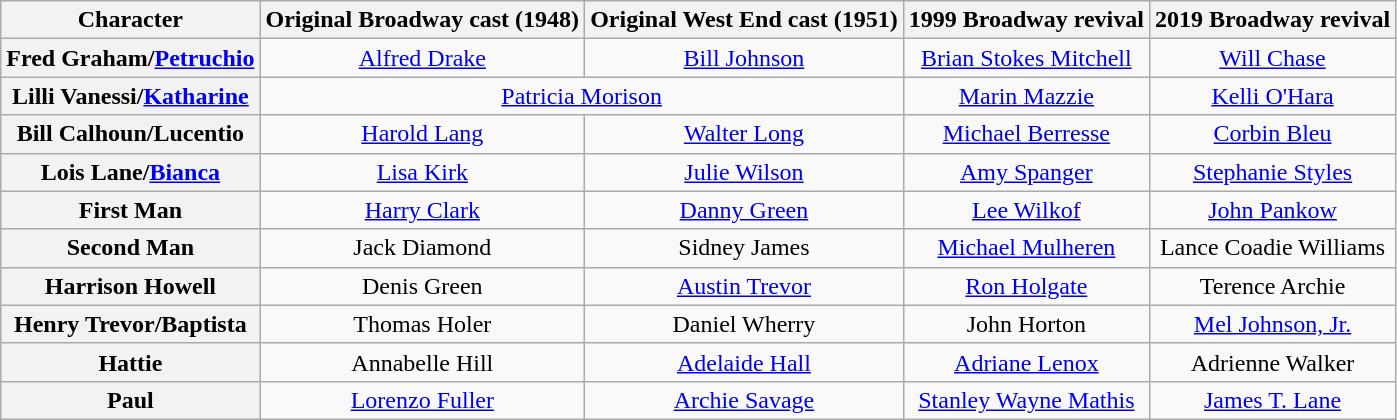<table class="wikitable" width:90%;">
<tr>
<th scope"col">Character</th>
<th scope"col">Original Broadway cast (1948)</th>
<th scope=col>Original West End cast (1951)</th>
<th scope"col">1999 Broadway revival</th>
<th scope"col">2019 Broadway revival</th>
</tr>
<tr>
<th scope="row">Fred Graham/<a href='#'>Petruchio</a></th>
<td align="center" colspan="1"><a href='#'>Alfred Drake</a></td>
<td align=center><a href='#'>Bill Johnson</a></td>
<td align="center" colspan="1"><a href='#'>Brian Stokes Mitchell</a></td>
<td align="center" colspan="1"><a href='#'>Will Chase</a></td>
</tr>
<tr>
<th scope="row">Lilli Vanessi/<a href='#'>Katharine</a></th>
<td align="center" colspan="2"><a href='#'>Patricia Morison</a></td>
<td align="center" colspan="1"><a href='#'>Marin Mazzie</a></td>
<td align="center" colspan="1"><a href='#'>Kelli O'Hara</a></td>
</tr>
<tr>
<th scope="row">Bill Calhoun/Lucentio</th>
<td align="center" colspan="1"><a href='#'>Harold Lang</a></td>
<td align=center><a href='#'>Walter Long</a></td>
<td align="center" colspan="1"><a href='#'>Michael Berresse</a></td>
<td align="center" colspan="1"><a href='#'>Corbin Bleu</a></td>
</tr>
<tr>
<th scope="row">Lois Lane/<a href='#'>Bianca</a></th>
<td align="center" colspan="1"><a href='#'>Lisa Kirk</a></td>
<td align=center><a href='#'>Julie Wilson</a></td>
<td align="center" colspan="1"><a href='#'>Amy Spanger</a></td>
<td align="center" colspan="1"><a href='#'>Stephanie Styles</a></td>
</tr>
<tr>
<th scope="row">First Man</th>
<td align="center" colspan="1"><a href='#'>Harry Clark</a></td>
<td align=center><a href='#'>Danny Green</a></td>
<td align="center" colspan="1"><a href='#'>Lee Wilkof</a></td>
<td align="center" colspan="1"><a href='#'>John Pankow</a></td>
</tr>
<tr>
<th scope="row">Second Man</th>
<td align="center" colspan="1">Jack Diamond</td>
<td align=center>Sidney James</td>
<td align="center" colspan="1"><a href='#'>Michael Mulheren</a></td>
<td align="center" colspan="1">Lance Coadie Williams</td>
</tr>
<tr>
<th scope="row">Harrison Howell</th>
<td align="center" colspan="1">Denis Green</td>
<td align=center><a href='#'>Austin Trevor</a></td>
<td align="center" colspan="1"><a href='#'>Ron Holgate</a></td>
<td align="center" colspan="1">Terence Archie</td>
</tr>
<tr>
<th scope="row">Henry Trevor/Baptista</th>
<td align="center" colspan="1">Thomas Holer</td>
<td align=center>Daniel Wherry</td>
<td align="center" colspan="1">John Horton</td>
<td align="center" colspan="1"><a href='#'>Mel Johnson, Jr.</a></td>
</tr>
<tr>
<th scope="row">Hattie</th>
<td align="center" colspan="1">Annabelle Hill</td>
<td align=center><a href='#'>Adelaide Hall</a></td>
<td align="center" colspan="1"><a href='#'>Adriane Lenox</a></td>
<td align="center" colspan="1">Adrienne Walker</td>
</tr>
<tr>
<th scope="row">Paul</th>
<td align="center" colspan="1"><a href='#'>Lorenzo Fuller</a></td>
<td align=center><a href='#'>Archie Savage</a></td>
<td align="center" colspan="1"><a href='#'>Stanley Wayne Mathis</a></td>
<td align="center" colspan="1"><a href='#'>James T. Lane</a></td>
</tr>
</table>
